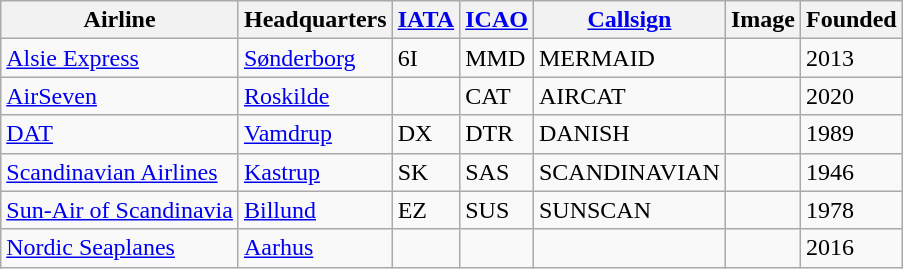<table class="wikitable sortable">
<tr valign="middle">
<th>Airline</th>
<th>Headquarters</th>
<th><a href='#'>IATA</a></th>
<th><a href='#'>ICAO</a></th>
<th><a href='#'>Callsign</a></th>
<th>Image</th>
<th>Founded</th>
</tr>
<tr>
<td><a href='#'>Alsie Express</a></td>
<td><a href='#'>Sønderborg</a></td>
<td>6I</td>
<td>MMD</td>
<td>MERMAID</td>
<td></td>
<td>2013</td>
</tr>
<tr>
<td><a href='#'>AirSeven</a></td>
<td><a href='#'>Roskilde</a></td>
<td></td>
<td>CAT</td>
<td>AIRCAT</td>
<td></td>
<td>2020</td>
</tr>
<tr>
<td><a href='#'>DAT</a></td>
<td><a href='#'>Vamdrup</a></td>
<td>DX</td>
<td>DTR</td>
<td>DANISH</td>
<td></td>
<td>1989</td>
</tr>
<tr>
<td><a href='#'>Scandinavian Airlines</a></td>
<td><a href='#'>Kastrup</a></td>
<td>SK</td>
<td>SAS</td>
<td>SCANDINAVIAN</td>
<td></td>
<td>1946</td>
</tr>
<tr>
<td><a href='#'>Sun-Air of Scandinavia</a></td>
<td><a href='#'>Billund</a></td>
<td>EZ</td>
<td>SUS</td>
<td>SUNSCAN</td>
<td></td>
<td>1978</td>
</tr>
<tr>
<td><a href='#'>Nordic Seaplanes</a></td>
<td><a href='#'>Aarhus</a></td>
<td></td>
<td></td>
<td></td>
<td></td>
<td>2016</td>
</tr>
</table>
